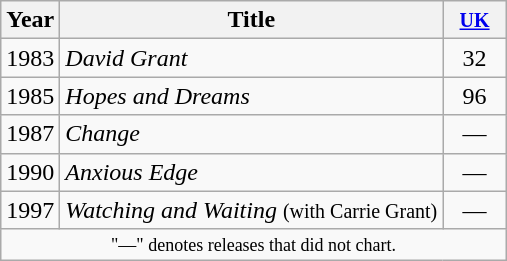<table class="wikitable">
<tr>
<th>Year</th>
<th>Title</th>
<th style="width:35px;"><small><a href='#'>UK</a></small><br></th>
</tr>
<tr>
<td rowspan="1">1983</td>
<td><em>David Grant</em></td>
<td align=center>32</td>
</tr>
<tr>
<td rowspan="1">1985</td>
<td><em>Hopes and Dreams</em></td>
<td align=center>96</td>
</tr>
<tr>
<td rowspan="1">1987</td>
<td><em>Change</em></td>
<td align=center>—</td>
</tr>
<tr>
<td rowspan="1">1990</td>
<td><em>Anxious Edge</em></td>
<td align=center>—</td>
</tr>
<tr>
<td rowspan="1">1997</td>
<td><em>Watching and Waiting</em> <small>(with Carrie Grant)</small></td>
<td align=center>—</td>
</tr>
<tr>
<td colspan="6" style="text-align:center; font-size:9pt;">"—" denotes releases that did not chart.</td>
</tr>
</table>
